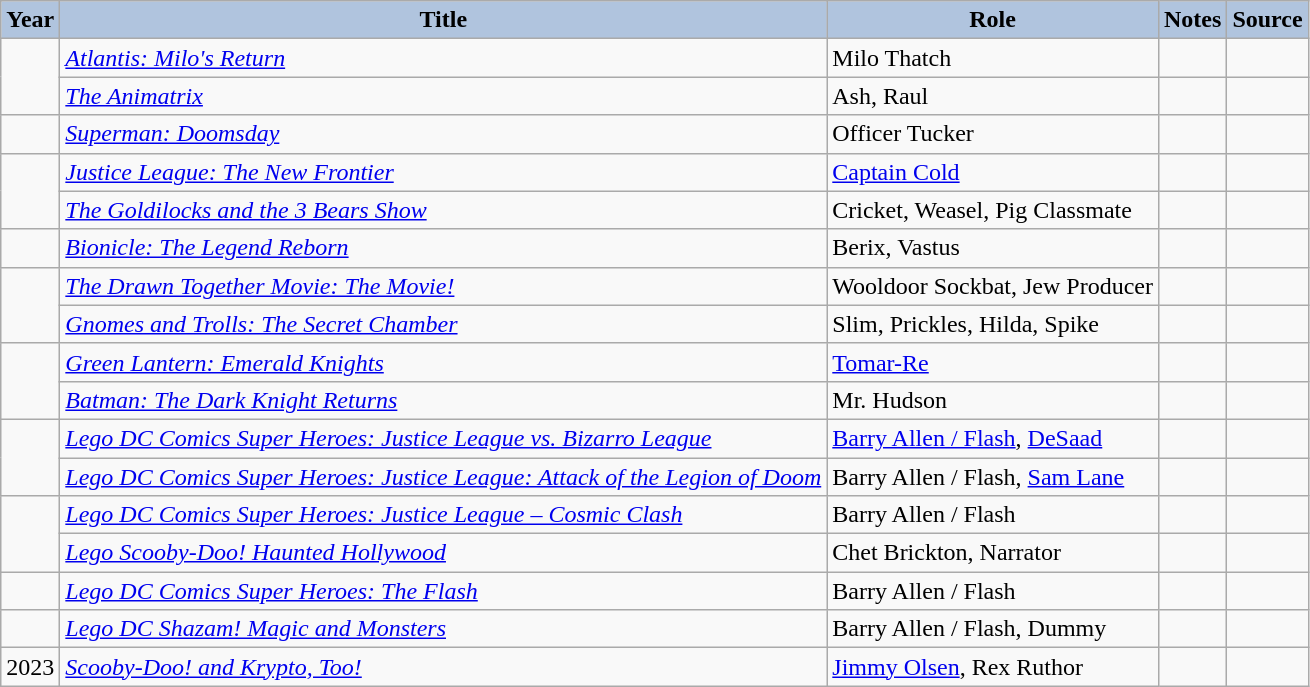<table class="wikitable sortable plainrowheaders" style="width=95%;  font-size: 100%;">
<tr>
<th style="background:#b0c4de;">Year</th>
<th style="background:#b0c4de;">Title</th>
<th style="background:#b0c4de;">Role</th>
<th style="background:#b0c4de;" class="unsortable">Notes</th>
<th style="background:#b0c4de;" class="unsortable">Source</th>
</tr>
<tr>
<td rowspan="2"></td>
<td><em><a href='#'>Atlantis: Milo's Return</a></em></td>
<td>Milo Thatch</td>
<td></td>
<td></td>
</tr>
<tr>
<td><em><a href='#'>The Animatrix</a></em></td>
<td>Ash, Raul</td>
<td> </td>
<td></td>
</tr>
<tr>
<td></td>
<td><em><a href='#'>Superman: Doomsday</a></em></td>
<td>Officer Tucker</td>
<td> </td>
<td></td>
</tr>
<tr>
<td rowspan="2"></td>
<td><em><a href='#'>Justice League: The New Frontier</a></em></td>
<td><a href='#'>Captain Cold</a></td>
<td> </td>
<td></td>
</tr>
<tr>
<td><em><a href='#'>The Goldilocks and the 3 Bears Show</a></em></td>
<td>Cricket, Weasel, Pig Classmate</td>
<td> </td>
<td></td>
</tr>
<tr>
<td></td>
<td><em><a href='#'>Bionicle: The Legend Reborn</a></em></td>
<td>Berix, Vastus</td>
<td> </td>
<td></td>
</tr>
<tr>
<td rowspan="2"></td>
<td><em><a href='#'>The Drawn Together Movie: The Movie!</a></em></td>
<td>Wooldoor Sockbat, Jew Producer</td>
<td> </td>
<td> </td>
</tr>
<tr>
<td><em><a href='#'>Gnomes and Trolls: The Secret Chamber </a></em></td>
<td>Slim, Prickles, Hilda, Spike</td>
<td> </td>
<td></td>
</tr>
<tr>
<td rowspan="2"></td>
<td><em><a href='#'>Green Lantern: Emerald Knights</a></em></td>
<td><a href='#'>Tomar-Re</a></td>
<td> </td>
<td></td>
</tr>
<tr>
<td><em><a href='#'>Batman: The Dark Knight Returns</a></em></td>
<td>Mr. Hudson</td>
<td> </td>
<td></td>
</tr>
<tr>
<td rowspan="2"></td>
<td><em><a href='#'>Lego DC Comics Super Heroes: Justice League vs. Bizarro League</a></em></td>
<td><a href='#'>Barry Allen / Flash</a>, <a href='#'>DeSaad</a></td>
<td> </td>
<td></td>
</tr>
<tr>
<td><em><a href='#'>Lego DC Comics Super Heroes: Justice League: Attack of the Legion of Doom</a></em></td>
<td>Barry Allen / Flash, <a href='#'>Sam Lane</a></td>
<td> </td>
<td></td>
</tr>
<tr>
<td rowspan="2"></td>
<td><em><a href='#'>Lego DC Comics Super Heroes: Justice League – Cosmic Clash</a></em></td>
<td>Barry Allen / Flash</td>
<td> </td>
<td></td>
</tr>
<tr>
<td><em><a href='#'>Lego Scooby-Doo! Haunted Hollywood</a></em></td>
<td>Chet Brickton, Narrator</td>
<td> </td>
<td></td>
</tr>
<tr>
<td></td>
<td><em><a href='#'>Lego DC Comics Super Heroes: The Flash</a></em></td>
<td>Barry Allen / Flash</td>
<td> </td>
<td></td>
</tr>
<tr>
<td></td>
<td><em><a href='#'>Lego DC Shazam! Magic and Monsters</a></em></td>
<td>Barry Allen / Flash, Dummy</td>
<td> </td>
<td></td>
</tr>
<tr>
<td>2023</td>
<td><em><a href='#'>Scooby-Doo! and Krypto, Too!</a></em></td>
<td><a href='#'>Jimmy Olsen</a>, Rex Ruthor</td>
<td></td>
<td></td>
</tr>
</table>
